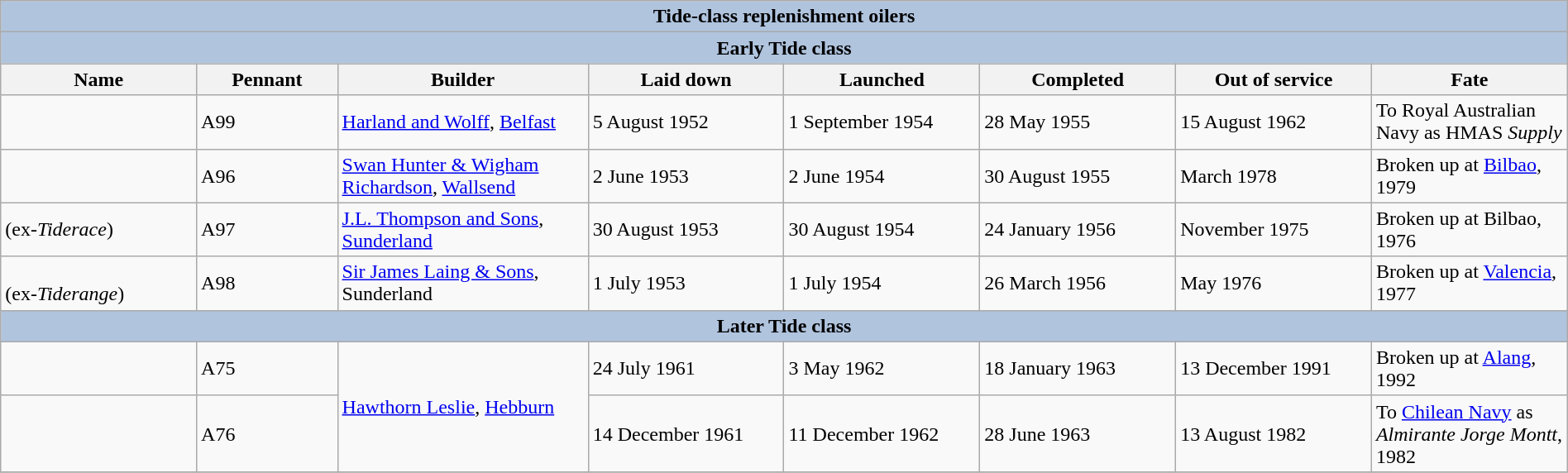<table class="wikitable" style="margin:auto; width:100%;">
<tr>
<th style="align: center; background:#B0C4DE;" colspan="8">Tide-class replenishment oilers</th>
</tr>
<tr>
<th style="align: center; background:#B0C4DE;" colspan="8">Early Tide class</th>
</tr>
<tr>
<th style="text-align:center; width:12.5%;">Name</th>
<th style="text-align:center; width:9%;">Pennant</th>
<th style="text-align:center; width:16%;">Builder</th>
<th style="text-align:center; width:12.5%;">Laid down</th>
<th style="text-align:center; width:12.5%;">Launched</th>
<th style="text-align:center; width:12.5%;">Completed</th>
<th style="text-align:center; width:12.5%;">Out of service</th>
<th style="text-align:center; width:12.5%;">Fate</th>
</tr>
<tr>
<td></td>
<td>A99</td>
<td><a href='#'>Harland and Wolff</a>, <a href='#'>Belfast</a></td>
<td>5 August 1952</td>
<td>1 September 1954</td>
<td>28 May 1955</td>
<td>15 August 1962</td>
<td>To Royal Australian Navy as HMAS <em>Supply</em></td>
</tr>
<tr>
<td></td>
<td>A96</td>
<td><a href='#'>Swan Hunter & Wigham Richardson</a>, <a href='#'>Wallsend</a></td>
<td>2 June 1953</td>
<td>2 June 1954</td>
<td>30 August 1955</td>
<td>March 1978</td>
<td>Broken up at <a href='#'>Bilbao</a>, 1979</td>
</tr>
<tr>
<td> (ex-<em>Tiderace</em>)</td>
<td>A97</td>
<td><a href='#'>J.L. Thompson and Sons</a>, <a href='#'>Sunderland</a></td>
<td>30 August 1953</td>
<td>30 August 1954</td>
<td>24 January 1956</td>
<td>November 1975</td>
<td>Broken up at Bilbao, 1976</td>
</tr>
<tr>
<td><br>(ex-<em>Tiderange</em>)</td>
<td>A98</td>
<td><a href='#'>Sir James Laing & Sons</a>, Sunderland</td>
<td>1 July 1953</td>
<td>1 July 1954</td>
<td>26 March 1956</td>
<td>May 1976</td>
<td>Broken up at <a href='#'>Valencia</a>, 1977</td>
</tr>
<tr>
<th style="align: center; background:#B0C4DE;" colspan="8">Later Tide class</th>
</tr>
<tr>
<td></td>
<td>A75</td>
<td rowspan=2><a href='#'>Hawthorn Leslie</a>, <a href='#'>Hebburn</a></td>
<td>24 July 1961</td>
<td>3 May 1962</td>
<td>18 January 1963</td>
<td>13 December 1991</td>
<td>Broken up at <a href='#'>Alang</a>, 1992</td>
</tr>
<tr>
<td></td>
<td>A76</td>
<td>14 December 1961</td>
<td>11 December 1962</td>
<td>28 June 1963</td>
<td>13 August 1982</td>
<td>To <a href='#'>Chilean Navy</a> as <em>Almirante Jorge Montt</em>, 1982</td>
</tr>
<tr>
</tr>
</table>
